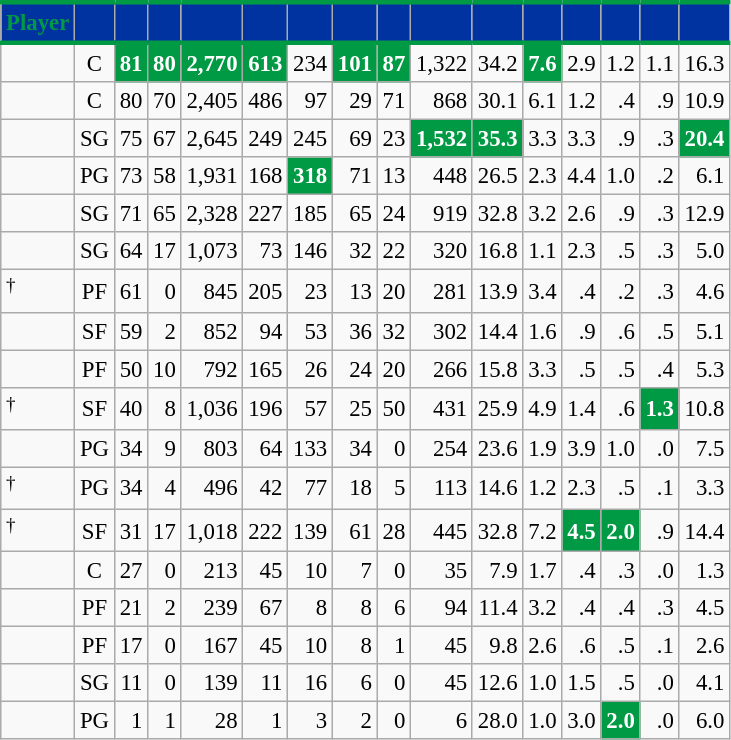<table class="wikitable sortable" style="font-size: 95%; text-align:right;">
<tr>
<th style="background:#0032A0; color:#009A44; border-top:#009A44 3px solid; border-bottom:#009A44 3px solid;">Player</th>
<th style="background:#0032A0; color:#009A44; border-top:#009A44 3px solid; border-bottom:#009A44 3px solid;"></th>
<th style="background:#0032A0; color:#009A44; border-top:#009A44 3px solid; border-bottom:#009A44 3px solid;"></th>
<th style="background:#0032A0; color:#009A44; border-top:#009A44 3px solid; border-bottom:#009A44 3px solid;"></th>
<th style="background:#0032A0; color:#009A44; border-top:#009A44 3px solid; border-bottom:#009A44 3px solid;"></th>
<th style="background:#0032A0; color:#009A44; border-top:#009A44 3px solid; border-bottom:#009A44 3px solid;"></th>
<th style="background:#0032A0; color:#009A44; border-top:#009A44 3px solid; border-bottom:#009A44 3px solid;"></th>
<th style="background:#0032A0; color:#009A44; border-top:#009A44 3px solid; border-bottom:#009A44 3px solid;"></th>
<th style="background:#0032A0; color:#009A44; border-top:#009A44 3px solid; border-bottom:#009A44 3px solid;"></th>
<th style="background:#0032A0; color:#009A44; border-top:#009A44 3px solid; border-bottom:#009A44 3px solid;"></th>
<th style="background:#0032A0; color:#009A44; border-top:#009A44 3px solid; border-bottom:#009A44 3px solid;"></th>
<th style="background:#0032A0; color:#009A44; border-top:#009A44 3px solid; border-bottom:#009A44 3px solid;"></th>
<th style="background:#0032A0; color:#009A44; border-top:#009A44 3px solid; border-bottom:#009A44 3px solid;"></th>
<th style="background:#0032A0; color:#009A44; border-top:#009A44 3px solid; border-bottom:#009A44 3px solid;"></th>
<th style="background:#0032A0; color:#009A44; border-top:#009A44 3px solid; border-bottom:#009A44 3px solid;"></th>
<th style="background:#0032A0; color:#009A44; border-top:#009A44 3px solid; border-bottom:#009A44 3px solid;"></th>
</tr>
<tr>
<td style="text-align:left;"></td>
<td style="text-align:center;">C</td>
<td style="background:#009A44; color:#FFFFFF;"><strong>81</strong></td>
<td style="background:#009A44; color:#FFFFFF;"><strong>80</strong></td>
<td style="background:#009A44; color:#FFFFFF;"><strong>2,770</strong></td>
<td style="background:#009A44; color:#FFFFFF;"><strong>613</strong></td>
<td>234</td>
<td style="background:#009A44; color:#FFFFFF;"><strong>101</strong></td>
<td style="background:#009A44; color:#FFFFFF;"><strong>87</strong></td>
<td>1,322</td>
<td>34.2</td>
<td style="background:#009A44; color:#FFFFFF;"><strong>7.6</strong></td>
<td>2.9</td>
<td>1.2</td>
<td>1.1</td>
<td>16.3</td>
</tr>
<tr>
<td style="text-align:left;"></td>
<td style="text-align:center;">C</td>
<td>80</td>
<td>70</td>
<td>2,405</td>
<td>486</td>
<td>97</td>
<td>29</td>
<td>71</td>
<td>868</td>
<td>30.1</td>
<td>6.1</td>
<td>1.2</td>
<td>.4</td>
<td>.9</td>
<td>10.9</td>
</tr>
<tr>
<td style="text-align:left;"></td>
<td style="text-align:center;">SG</td>
<td>75</td>
<td>67</td>
<td>2,645</td>
<td>249</td>
<td>245</td>
<td>69</td>
<td>23</td>
<td style="background:#009A44; color:#FFFFFF;"><strong>1,532</strong></td>
<td style="background:#009A44; color:#FFFFFF;"><strong>35.3</strong></td>
<td>3.3</td>
<td>3.3</td>
<td>.9</td>
<td>.3</td>
<td style="background:#009A44; color:#FFFFFF;"><strong>20.4</strong></td>
</tr>
<tr>
<td style="text-align:left;"></td>
<td style="text-align:center;">PG</td>
<td>73</td>
<td>58</td>
<td>1,931</td>
<td>168</td>
<td style="background:#009A44; color:#FFFFFF;"><strong>318</strong></td>
<td>71</td>
<td>13</td>
<td>448</td>
<td>26.5</td>
<td>2.3</td>
<td>4.4</td>
<td>1.0</td>
<td>.2</td>
<td>6.1</td>
</tr>
<tr>
<td style="text-align:left;"></td>
<td style="text-align:center;">SG</td>
<td>71</td>
<td>65</td>
<td>2,328</td>
<td>227</td>
<td>185</td>
<td>65</td>
<td>24</td>
<td>919</td>
<td>32.8</td>
<td>3.2</td>
<td>2.6</td>
<td>.9</td>
<td>.3</td>
<td>12.9</td>
</tr>
<tr>
<td style="text-align:left;"></td>
<td style="text-align:center;">SG</td>
<td>64</td>
<td>17</td>
<td>1,073</td>
<td>73</td>
<td>146</td>
<td>32</td>
<td>22</td>
<td>320</td>
<td>16.8</td>
<td>1.1</td>
<td>2.3</td>
<td>.5</td>
<td>.3</td>
<td>5.0</td>
</tr>
<tr>
<td style="text-align:left;"><sup>†</sup></td>
<td style="text-align:center;">PF</td>
<td>61</td>
<td>0</td>
<td>845</td>
<td>205</td>
<td>23</td>
<td>13</td>
<td>20</td>
<td>281</td>
<td>13.9</td>
<td>3.4</td>
<td>.4</td>
<td>.2</td>
<td>.3</td>
<td>4.6</td>
</tr>
<tr>
<td style="text-align:left;"></td>
<td style="text-align:center;">SF</td>
<td>59</td>
<td>2</td>
<td>852</td>
<td>94</td>
<td>53</td>
<td>36</td>
<td>32</td>
<td>302</td>
<td>14.4</td>
<td>1.6</td>
<td>.9</td>
<td>.6</td>
<td>.5</td>
<td>5.1</td>
</tr>
<tr>
<td style="text-align:left;"></td>
<td style="text-align:center;">PF</td>
<td>50</td>
<td>10</td>
<td>792</td>
<td>165</td>
<td>26</td>
<td>24</td>
<td>20</td>
<td>266</td>
<td>15.8</td>
<td>3.3</td>
<td>.5</td>
<td>.5</td>
<td>.4</td>
<td>5.3</td>
</tr>
<tr>
<td style="text-align:left;"><sup>†</sup></td>
<td style="text-align:center;">SF</td>
<td>40</td>
<td>8</td>
<td>1,036</td>
<td>196</td>
<td>57</td>
<td>25</td>
<td>50</td>
<td>431</td>
<td>25.9</td>
<td>4.9</td>
<td>1.4</td>
<td>.6</td>
<td style="background:#009A44; color:#FFFFFF;"><strong>1.3</strong></td>
<td>10.8</td>
</tr>
<tr>
<td style="text-align:left;"></td>
<td style="text-align:center;">PG</td>
<td>34</td>
<td>9</td>
<td>803</td>
<td>64</td>
<td>133</td>
<td>34</td>
<td>0</td>
<td>254</td>
<td>23.6</td>
<td>1.9</td>
<td>3.9</td>
<td>1.0</td>
<td>.0</td>
<td>7.5</td>
</tr>
<tr>
<td style="text-align:left;"><sup>†</sup></td>
<td style="text-align:center;">PG</td>
<td>34</td>
<td>4</td>
<td>496</td>
<td>42</td>
<td>77</td>
<td>18</td>
<td>5</td>
<td>113</td>
<td>14.6</td>
<td>1.2</td>
<td>2.3</td>
<td>.5</td>
<td>.1</td>
<td>3.3</td>
</tr>
<tr>
<td style="text-align:left;"><sup>†</sup></td>
<td style="text-align:center;">SF</td>
<td>31</td>
<td>17</td>
<td>1,018</td>
<td>222</td>
<td>139</td>
<td>61</td>
<td>28</td>
<td>445</td>
<td>32.8</td>
<td>7.2</td>
<td style="background:#009A44; color:#FFFFFF;"><strong>4.5</strong></td>
<td style="background:#009A44; color:#FFFFFF;"><strong>2.0</strong></td>
<td>.9</td>
<td>14.4</td>
</tr>
<tr>
<td style="text-align:left;"></td>
<td style="text-align:center;">C</td>
<td>27</td>
<td>0</td>
<td>213</td>
<td>45</td>
<td>10</td>
<td>7</td>
<td>0</td>
<td>35</td>
<td>7.9</td>
<td>1.7</td>
<td>.4</td>
<td>.3</td>
<td>.0</td>
<td>1.3</td>
</tr>
<tr>
<td style="text-align:left;"></td>
<td style="text-align:center;">PF</td>
<td>21</td>
<td>2</td>
<td>239</td>
<td>67</td>
<td>8</td>
<td>8</td>
<td>6</td>
<td>94</td>
<td>11.4</td>
<td>3.2</td>
<td>.4</td>
<td>.4</td>
<td>.3</td>
<td>4.5</td>
</tr>
<tr>
<td style="text-align:left;"></td>
<td style="text-align:center;">PF</td>
<td>17</td>
<td>0</td>
<td>167</td>
<td>45</td>
<td>10</td>
<td>8</td>
<td>1</td>
<td>45</td>
<td>9.8</td>
<td>2.6</td>
<td>.6</td>
<td>.5</td>
<td>.1</td>
<td>2.6</td>
</tr>
<tr>
<td style="text-align:left;"></td>
<td style="text-align:center;">SG</td>
<td>11</td>
<td>0</td>
<td>139</td>
<td>11</td>
<td>16</td>
<td>6</td>
<td>0</td>
<td>45</td>
<td>12.6</td>
<td>1.0</td>
<td>1.5</td>
<td>.5</td>
<td>.0</td>
<td>4.1</td>
</tr>
<tr>
<td style="text-align:left;"></td>
<td style="text-align:center;">PG</td>
<td>1</td>
<td>1</td>
<td>28</td>
<td>1</td>
<td>3</td>
<td>2</td>
<td>0</td>
<td>6</td>
<td>28.0</td>
<td>1.0</td>
<td>3.0</td>
<td style="background:#009A44; color:#FFFFFF;"><strong>2.0</strong></td>
<td>.0</td>
<td>6.0</td>
</tr>
</table>
